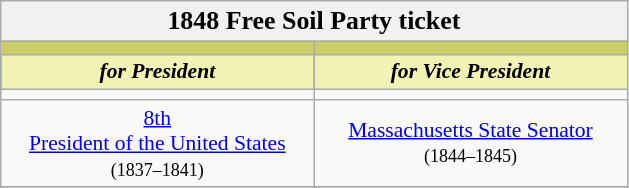<table class="wikitable" style="font-size:90%; text-align:center;">
<tr>
<td style="background:#f1f1f1;" colspan="30"><big><strong>1848 Free Soil Party ticket</strong></big></td>
</tr>
<tr>
<th style="width:3em; font-size:135%; background:#CCCC66; width:200px;"><a href='#'></a></th>
<th style="width:3em; font-size:135%; background:#CCCC66; width:200px;"><a href='#'></a></th>
</tr>
<tr style="color:#000000; font-size:100%; background:#008000;">
<td style="width:3em; font-size:100%; color:#000; background:#F2F2B5; width:200px;"><strong><em>for President</em></strong></td>
<td style="width:3em; font-size:100%; color:#000; background:#F2F2B5; width:200px;"><strong><em>for Vice President</em></strong></td>
</tr>
<tr>
<td></td>
<td></td>
</tr>
<tr>
<td><a href='#'>8th</a><br><a href='#'>President of the United States</a><br><small>(1837–1841)</small></td>
<td><a href='#'>Massachusetts State Senator</a><br><small>(1844–1845)</small></td>
</tr>
<tr>
</tr>
</table>
